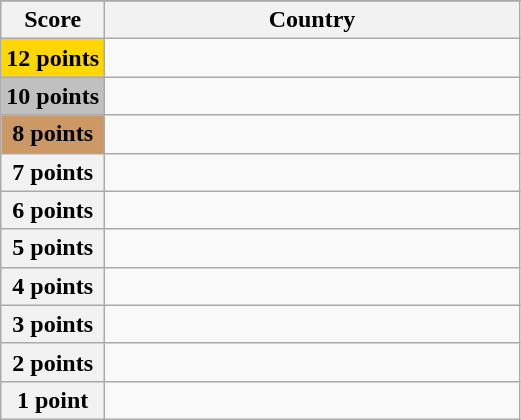<table class="wikitable">
<tr>
</tr>
<tr>
<th scope="col" width="20%">Score</th>
<th scope="col">Country</th>
</tr>
<tr>
<th scope="row" style="background:gold">12 points</th>
<td></td>
</tr>
<tr>
<th scope="row" style="background:silver">10 points</th>
<td></td>
</tr>
<tr>
<th scope="row" style="background:#CC9966">8 points</th>
<td></td>
</tr>
<tr>
<th scope="row">7 points</th>
<td></td>
</tr>
<tr>
<th scope="row">6 points</th>
<td></td>
</tr>
<tr>
<th scope="row">5 points</th>
<td></td>
</tr>
<tr>
<th scope="row">4 points</th>
<td></td>
</tr>
<tr>
<th scope="row">3 points</th>
<td></td>
</tr>
<tr>
<th scope="row">2 points</th>
<td></td>
</tr>
<tr>
<th scope="row">1 point</th>
<td></td>
</tr>
</table>
